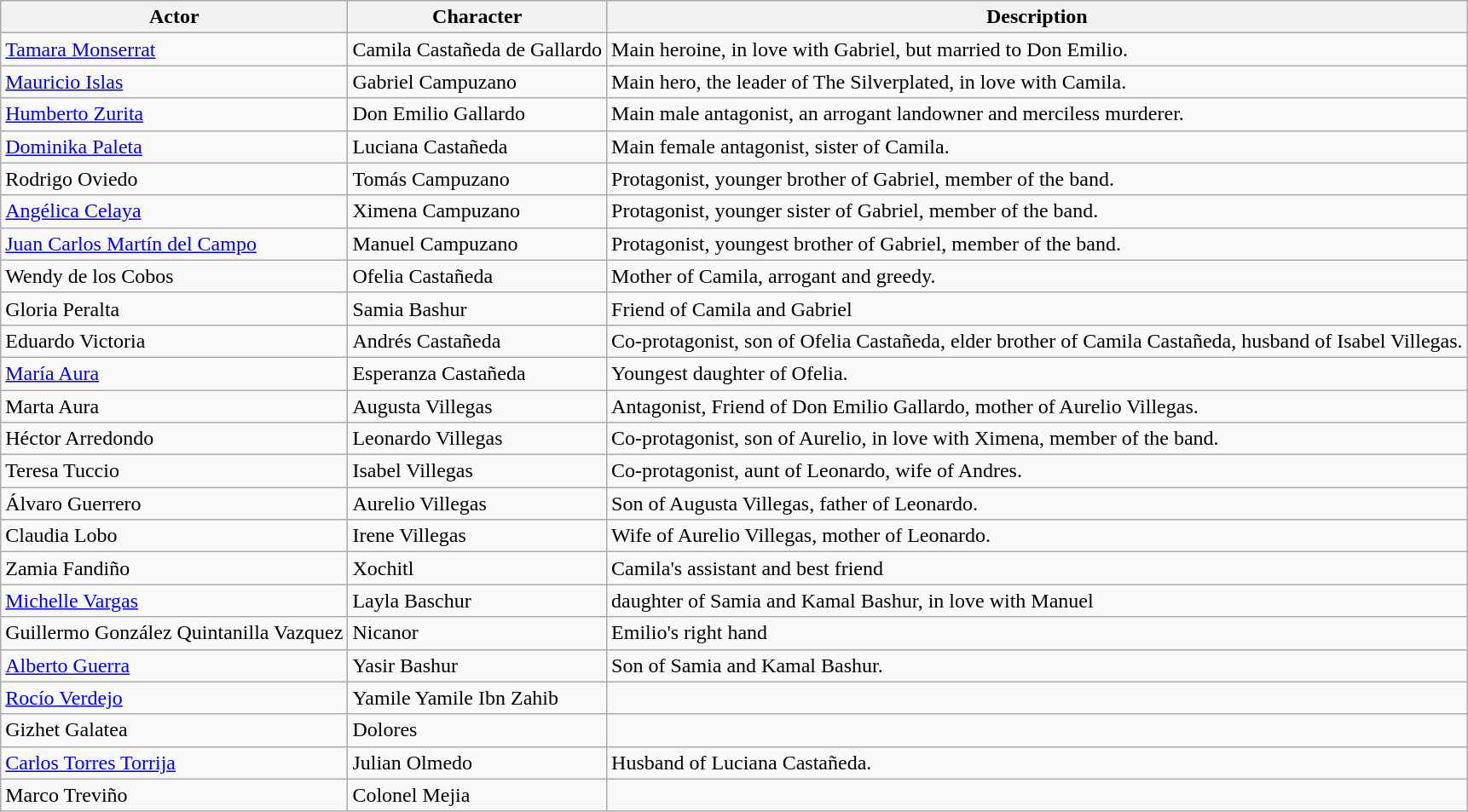<table class="wikitable">
<tr>
<th>Actor</th>
<th>Character</th>
<th>Description</th>
</tr>
<tr>
<td><a href='#'>Tamara Monserrat</a></td>
<td>Camila Castañeda de Gallardo</td>
<td>Main heroine, in love with Gabriel, but married to Don Emilio.</td>
</tr>
<tr>
<td><a href='#'>Mauricio Islas</a></td>
<td>Gabriel Campuzano</td>
<td>Main hero, the leader of The Silverplated, in love with Camila.</td>
</tr>
<tr>
<td><a href='#'>Humberto Zurita</a></td>
<td>Don Emilio Gallardo</td>
<td>Main male antagonist, an arrogant landowner and merciless murderer.</td>
</tr>
<tr>
<td><a href='#'>Dominika Paleta</a></td>
<td>Luciana Castañeda</td>
<td>Main female antagonist, sister of Camila.</td>
</tr>
<tr>
<td>Rodrigo Oviedo</td>
<td>Tomás Campuzano</td>
<td>Protagonist, younger brother of Gabriel, member of the band.</td>
</tr>
<tr>
<td><a href='#'>Angélica Celaya</a></td>
<td>Ximena Campuzano</td>
<td>Protagonist, younger sister of Gabriel, member of the band.</td>
</tr>
<tr>
<td><a href='#'>Juan Carlos Martín del Campo</a></td>
<td>Manuel Campuzano</td>
<td>Protagonist, youngest brother of Gabriel, member of the band.</td>
</tr>
<tr>
<td>Wendy de los Cobos</td>
<td>Ofelia Castañeda</td>
<td>Mother of Camila, arrogant and greedy.</td>
</tr>
<tr>
<td>Gloria Peralta</td>
<td>Samia Bashur</td>
<td>Friend of Camila and Gabriel</td>
</tr>
<tr>
<td>Eduardo Victoria</td>
<td>Andrés Castañeda</td>
<td>Co-protagonist, son of Ofelia Castañeda, elder brother of Camila Castañeda, husband of Isabel Villegas.</td>
</tr>
<tr>
<td><a href='#'>María Aura</a></td>
<td>Esperanza Castañeda</td>
<td>Youngest daughter of Ofelia.</td>
</tr>
<tr>
<td>Marta Aura</td>
<td>Augusta Villegas</td>
<td>Antagonist, Friend of Don Emilio Gallardo, mother of Aurelio Villegas.</td>
</tr>
<tr>
<td>Héctor Arredondo</td>
<td>Leonardo Villegas</td>
<td>Co-protagonist, son of Aurelio, in love with Ximena, member of the band.</td>
</tr>
<tr>
<td>Teresa Tuccio</td>
<td>Isabel Villegas</td>
<td>Co-protagonist, aunt of Leonardo, wife of Andres.</td>
</tr>
<tr>
<td>Álvaro Guerrero</td>
<td>Aurelio Villegas</td>
<td>Son of Augusta Villegas, father of Leonardo.</td>
</tr>
<tr>
<td>Claudia Lobo</td>
<td>Irene Villegas</td>
<td>Wife of Aurelio Villegas, mother of Leonardo.</td>
</tr>
<tr>
<td>Zamia Fandiño</td>
<td>Xochitl</td>
<td>Camila's assistant and best friend</td>
</tr>
<tr>
<td><a href='#'>Michelle Vargas</a></td>
<td>Layla Baschur</td>
<td>daughter of Samia and Kamal Bashur, in love with Manuel</td>
</tr>
<tr>
<td>Guillermo González Quintanilla Vazquez</td>
<td>Nicanor</td>
<td>Emilio's right hand</td>
</tr>
<tr>
<td><a href='#'>Alberto Guerra</a></td>
<td>Yasir Bashur</td>
<td>Son of Samia and Kamal Bashur.</td>
</tr>
<tr>
<td><a href='#'>Rocío Verdejo</a></td>
<td>Yamile Yamile Ibn Zahib</td>
<td></td>
</tr>
<tr>
<td>Gizhet Galatea</td>
<td>Dolores</td>
<td></td>
</tr>
<tr>
<td><a href='#'>Carlos Torres Torrija</a></td>
<td>Julian Olmedo</td>
<td>Husband of Luciana Castañeda.</td>
</tr>
<tr>
<td>Marco Treviño</td>
<td>Colonel Mejia</td>
<td></td>
</tr>
</table>
